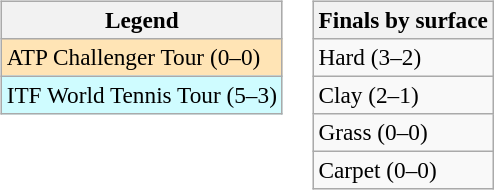<table>
<tr valign=top>
<td><br><table class=wikitable style=font-size:97%>
<tr>
<th>Legend</th>
</tr>
<tr bgcolor=moccasin>
<td>ATP Challenger Tour (0–0)</td>
</tr>
<tr bgcolor=cffcff>
<td>ITF World Tennis Tour (5–3)</td>
</tr>
</table>
</td>
<td><br><table class=wikitable style=font-size:97%>
<tr>
<th>Finals by surface</th>
</tr>
<tr>
<td>Hard (3–2)</td>
</tr>
<tr>
<td>Clay (2–1)</td>
</tr>
<tr>
<td>Grass (0–0)</td>
</tr>
<tr>
<td>Carpet (0–0)</td>
</tr>
</table>
</td>
</tr>
</table>
